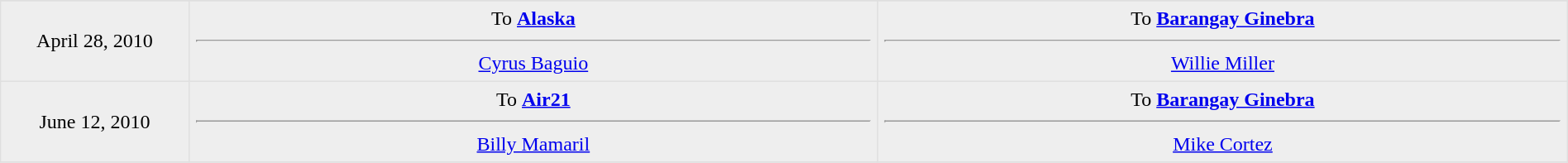<table border=1 style="border-collapse:collapse; text-align: center; width: 100%" bordercolor="#DFDFDF"  cellpadding="5">
<tr>
</tr>
<tr bgcolor="eeeeee">
<td style="width:12%">April 28, 2010<br></td>
<td style="width:44%" valign="top">To <strong><a href='#'>Alaska</a></strong><hr><a href='#'>Cyrus Baguio</a></td>
<td style="width:44%" valign="top">To <strong><a href='#'>Barangay Ginebra</a></strong><hr><a href='#'>Willie Miller</a></td>
</tr>
<tr bgcolor="eeeeee">
<td style="width:12%">June 12, 2010<br></td>
<td style="width:44%" valign="top">To <strong><a href='#'>Air21</a></strong><hr><a href='#'>Billy Mamaril</a></td>
<td style="width:44%" valign="top">To <strong><a href='#'>Barangay Ginebra</a></strong><hr><a href='#'>Mike Cortez</a></td>
</tr>
<tr>
</tr>
</table>
